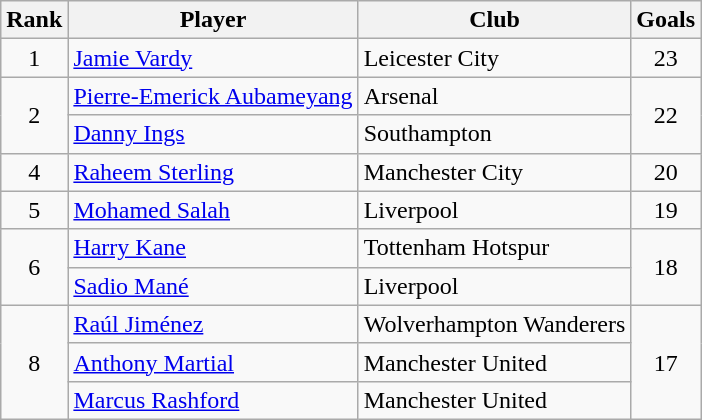<table class="wikitable" style="text-align:center">
<tr>
<th>Rank</th>
<th>Player</th>
<th>Club</th>
<th>Goals</th>
</tr>
<tr>
<td>1</td>
<td align="left"> <a href='#'>Jamie Vardy</a></td>
<td align="left">Leicester City</td>
<td>23</td>
</tr>
<tr>
<td rowspan=2>2</td>
<td align="left"> <a href='#'>Pierre-Emerick Aubameyang</a></td>
<td align="left">Arsenal</td>
<td rowspan=2>22</td>
</tr>
<tr>
<td align="left"> <a href='#'>Danny Ings</a></td>
<td align="left">Southampton</td>
</tr>
<tr>
<td>4</td>
<td align="left"> <a href='#'>Raheem Sterling</a></td>
<td align="left">Manchester City</td>
<td>20</td>
</tr>
<tr>
<td>5</td>
<td align="left"> <a href='#'>Mohamed Salah</a></td>
<td align="left">Liverpool</td>
<td>19</td>
</tr>
<tr>
<td rowspan=2>6</td>
<td align="left"> <a href='#'>Harry Kane</a></td>
<td align="left">Tottenham Hotspur</td>
<td rowspan=2>18</td>
</tr>
<tr>
<td align="left"> <a href='#'>Sadio Mané</a></td>
<td align="left">Liverpool</td>
</tr>
<tr>
<td rowspan=3>8</td>
<td align="left"> <a href='#'>Raúl Jiménez</a></td>
<td align="left">Wolverhampton Wanderers</td>
<td rowspan=3>17</td>
</tr>
<tr>
<td align="left"> <a href='#'>Anthony Martial</a></td>
<td align="left">Manchester United</td>
</tr>
<tr>
<td align="left"> <a href='#'>Marcus Rashford</a></td>
<td align="left">Manchester United</td>
</tr>
</table>
